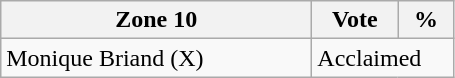<table class="wikitable">
<tr>
<th bgcolor="#DDDDFF" width="200px">Zone 10</th>
<th bgcolor="#DDDDFF" width="50px">Vote</th>
<th bgcolor="#DDDDFF" width="30px">%</th>
</tr>
<tr>
<td>Monique Briand (X)</td>
<td colspan="2">Acclaimed</td>
</tr>
</table>
